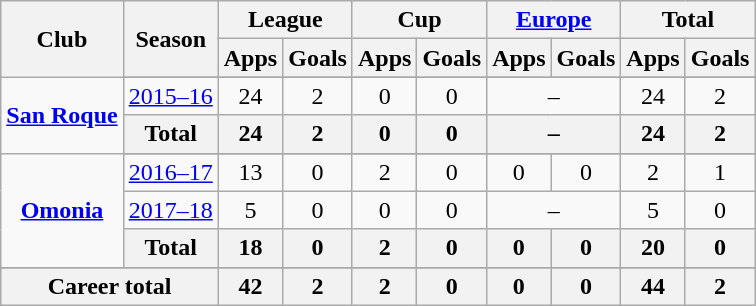<table class="wikitable" style="text-align:center;">
<tr>
<th rowspan="2">Club</th>
<th rowspan="2">Season</th>
<th colspan="2">League</th>
<th colspan="2">Cup</th>
<th colspan="2"><a href='#'>Europe</a></th>
<th colspan="2">Total</th>
</tr>
<tr>
<th>Apps</th>
<th>Goals</th>
<th>Apps</th>
<th>Goals</th>
<th>Apps</th>
<th>Goals</th>
<th>Apps</th>
<th>Goals</th>
</tr>
<tr ||-||-||-|->
<td rowspan="3" valign="center"><strong><a href='#'>San Roque</a></strong></td>
</tr>
<tr>
<td><a href='#'>2015–16</a></td>
<td>24</td>
<td>2</td>
<td>0</td>
<td>0</td>
<td colspan="2">–</td>
<td>24</td>
<td>2</td>
</tr>
<tr>
<th>Total</th>
<th>24</th>
<th>2</th>
<th>0</th>
<th>0</th>
<th colspan="2">–</th>
<th>24</th>
<th>2</th>
</tr>
<tr>
<td rowspan="4" valign="center"><strong><a href='#'>Omonia</a></strong></td>
</tr>
<tr>
<td><a href='#'>2016–17</a></td>
<td>13</td>
<td>0</td>
<td>2</td>
<td>0</td>
<td>0</td>
<td>0</td>
<td>2</td>
<td>1</td>
</tr>
<tr>
<td><a href='#'>2017–18</a></td>
<td>5</td>
<td>0</td>
<td>0</td>
<td>0</td>
<td colspan="2">–</td>
<td>5</td>
<td>0</td>
</tr>
<tr>
<th>Total</th>
<th>18</th>
<th>0</th>
<th>2</th>
<th>0</th>
<th>0</th>
<th>0</th>
<th>20</th>
<th>0</th>
</tr>
<tr>
</tr>
<tr>
<th colspan=2>Career total</th>
<th>42</th>
<th>2</th>
<th>2</th>
<th>0</th>
<th>0</th>
<th>0</th>
<th>44</th>
<th>2</th>
</tr>
</table>
